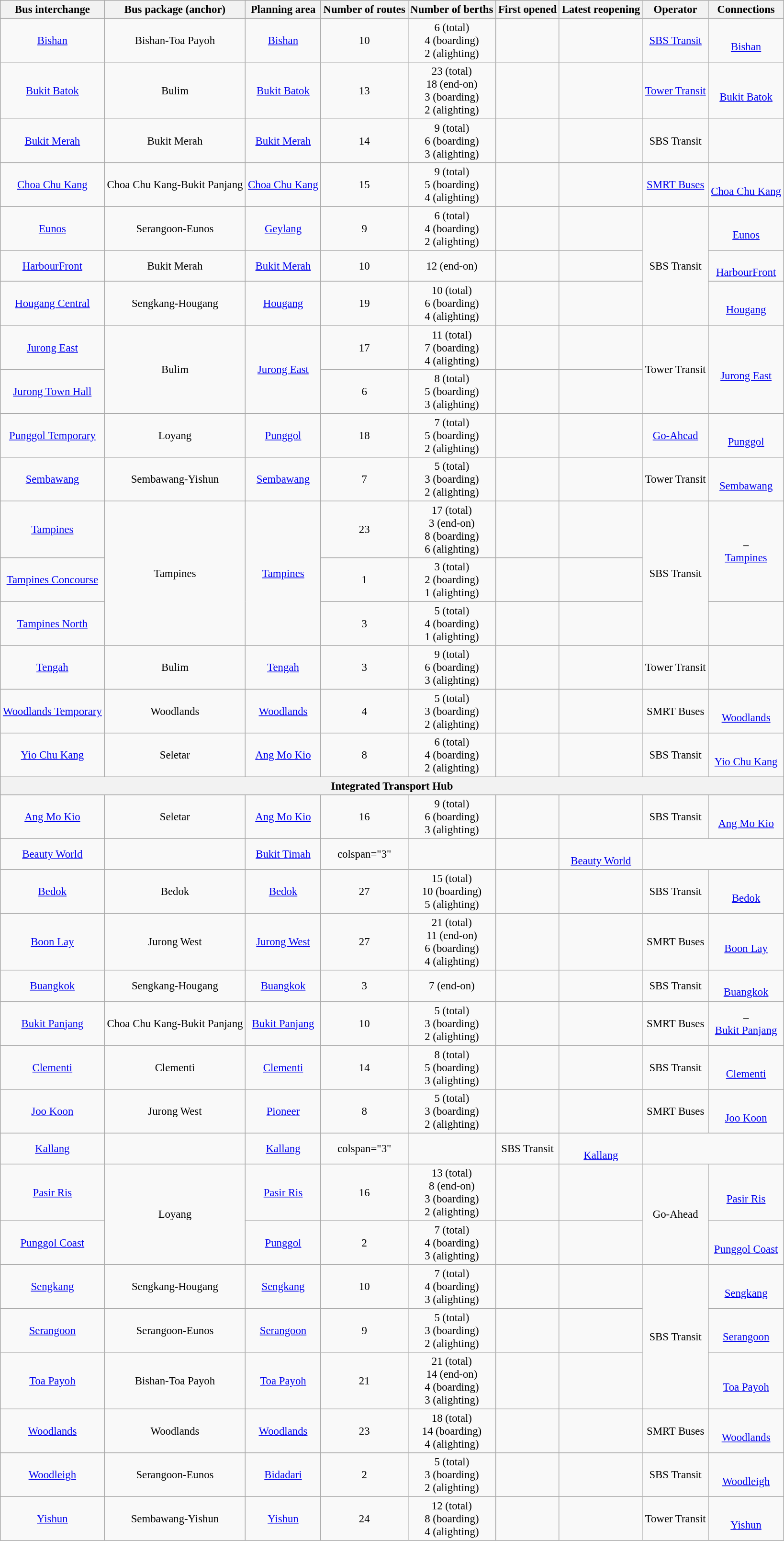<table class="wikitable sortable sort-under-center" style="margin:auto; font-size:95%; align:center; text-align:center">
<tr>
<th>Bus interchange</th>
<th>Bus package (anchor)</th>
<th>Planning area</th>
<th>Number of routes</th>
<th>Number of berths</th>
<th>First opened</th>
<th>Latest reopening</th>
<th>Operator</th>
<th>Connections</th>
</tr>
<tr>
<td><a href='#'>Bishan</a></td>
<td>Bishan-Toa Payoh</td>
<td><a href='#'>Bishan</a></td>
<td>10</td>
<td>6 (total)<br>4 (boarding)<br>2 (alighting)</td>
<td></td>
<td></td>
<td><a href='#'>SBS Transit</a></td>
<td><br><a href='#'>Bishan</a></td>
</tr>
<tr>
<td><a href='#'>Bukit Batok</a></td>
<td>Bulim</td>
<td><a href='#'>Bukit Batok</a></td>
<td>13</td>
<td>23 (total)<br>18 (end-on)<br>3 (boarding)<br>2 (alighting)</td>
<td></td>
<td></td>
<td><a href='#'> Tower Transit</a></td>
<td><br><a href='#'>Bukit Batok</a></td>
</tr>
<tr>
<td><a href='#'>Bukit Merah</a></td>
<td>Bukit Merah</td>
<td><a href='#'>Bukit Merah</a></td>
<td>14</td>
<td>9 (total)<br>6 (boarding)<br>3 (alighting)</td>
<td></td>
<td></td>
<td>SBS Transit</td>
<td></td>
</tr>
<tr>
<td><a href='#'>Choa Chu Kang</a></td>
<td>Choa Chu Kang-Bukit Panjang</td>
<td><a href='#'>Choa Chu Kang</a></td>
<td>15</td>
<td>9 (total)<br>5 (boarding)<br>4 (alighting)</td>
<td></td>
<td></td>
<td><a href='#'>SMRT Buses</a></td>
<td><br><a href='#'>Choa Chu Kang</a></td>
</tr>
<tr>
<td><a href='#'>Eunos</a></td>
<td>Serangoon-Eunos</td>
<td><a href='#'>Geylang</a></td>
<td>9</td>
<td>6 (total)<br>4 (boarding)<br>2 (alighting)</td>
<td></td>
<td></td>
<td rowspan="3">SBS Transit</td>
<td><br><a href='#'>Eunos</a></td>
</tr>
<tr>
<td><a href='#'>HarbourFront</a></td>
<td>Bukit Merah</td>
<td><a href='#'>Bukit Merah</a></td>
<td>10</td>
<td>12 (end-on)</td>
<td></td>
<td></td>
<td><br><a href='#'>HarbourFront</a></td>
</tr>
<tr>
<td><a href='#'>Hougang Central</a></td>
<td>Sengkang-Hougang</td>
<td><a href='#'>Hougang</a></td>
<td>19</td>
<td>10 (total)<br>6 (boarding)<br>4 (alighting)</td>
<td></td>
<td></td>
<td><br><a href='#'>Hougang</a></td>
</tr>
<tr>
<td><a href='#'>Jurong East</a></td>
<td rowspan="2">Bulim</td>
<td rowspan="2"><a href='#'>Jurong East</a></td>
<td>17</td>
<td>11 (total)<br>7 (boarding)<br>4 (alighting)</td>
<td></td>
<td></td>
<td rowspan="2">Tower Transit</td>
<td rowspan="2"><br><a href='#'>Jurong East</a></td>
</tr>
<tr>
<td><a href='#'>Jurong Town Hall</a></td>
<td>6</td>
<td>8 (total)<br>5 (boarding)<br>3 (alighting)</td>
<td></td>
<td></td>
</tr>
<tr>
<td><a href='#'>Punggol Temporary</a></td>
<td>Loyang</td>
<td><a href='#'>Punggol</a></td>
<td>18</td>
<td>7 (total)<br>5 (boarding)<br>2 (alighting)</td>
<td></td>
<td></td>
<td><a href='#'>Go-Ahead</a></td>
<td><br><a href='#'>Punggol</a></td>
</tr>
<tr>
<td><a href='#'>Sembawang</a></td>
<td>Sembawang-Yishun</td>
<td><a href='#'>Sembawang</a></td>
<td>7</td>
<td>5 (total)<br>3 (boarding)<br>2 (alighting)</td>
<td></td>
<td></td>
<td>Tower Transit</td>
<td><br><a href='#'>Sembawang</a></td>
</tr>
<tr>
<td><a href='#'>Tampines</a></td>
<td rowspan="3">Tampines</td>
<td rowspan="3"><a href='#'>Tampines</a></td>
<td>23</td>
<td>17 (total)<br>3 (end-on)<br>8 (boarding)<br>6 (alighting)</td>
<td></td>
<td></td>
<td rowspan="3">SBS Transit</td>
<td rowspan="2">–<br><a href='#'>Tampines</a></td>
</tr>
<tr>
<td><a href='#'>Tampines Concourse</a></td>
<td>1</td>
<td>3 (total)<br>2 (boarding)<br>1 (alighting)</td>
<td></td>
<td></td>
</tr>
<tr>
<td><a href='#'>Tampines North</a></td>
<td>3</td>
<td>5 (total)<br>4 (boarding)<br>1 (alighting)</td>
<td></td>
<td></td>
<td></td>
</tr>
<tr>
<td><a href='#'>Tengah</a></td>
<td>Bulim</td>
<td><a href='#'>Tengah</a></td>
<td>3</td>
<td>9 (total)<br>6 (boarding)<br>3 (alighting)</td>
<td></td>
<td></td>
<td>Tower Transit</td>
<td></td>
</tr>
<tr>
<td><a href='#'>Woodlands Temporary</a></td>
<td>Woodlands</td>
<td><a href='#'>Woodlands</a></td>
<td>4</td>
<td>5 (total)<br>3 (boarding)<br>2 (alighting)</td>
<td></td>
<td></td>
<td>SMRT Buses</td>
<td><br><a href='#'>Woodlands</a></td>
</tr>
<tr>
<td><a href='#'>Yio Chu Kang</a></td>
<td>Seletar</td>
<td><a href='#'>Ang Mo Kio</a></td>
<td>8</td>
<td>6 (total)<br>4 (boarding)<br>2 (alighting)</td>
<td></td>
<td></td>
<td>SBS Transit</td>
<td><br><a href='#'>Yio Chu Kang</a></td>
</tr>
<tr>
<th colspan="9" scope="col">Integrated Transport Hub</th>
</tr>
<tr>
<td><a href='#'>Ang Mo Kio</a></td>
<td>Seletar</td>
<td><a href='#'>Ang Mo Kio</a></td>
<td>16</td>
<td>9 (total)<br>6 (boarding)<br>3 (alighting)</td>
<td></td>
<td></td>
<td>SBS Transit</td>
<td><br><a href='#'>Ang Mo Kio</a></td>
</tr>
<tr>
<td><a href='#'>Beauty World</a></td>
<td></td>
<td><a href='#'>Bukit Timah</a></td>
<td>colspan="3" </td>
<td></td>
<td></td>
<td><br><a href='#'>Beauty World</a></td>
</tr>
<tr>
<td><a href='#'>Bedok</a></td>
<td>Bedok</td>
<td><a href='#'>Bedok</a></td>
<td>27</td>
<td>15 (total)<br>10 (boarding)<br>5 (alighting)</td>
<td></td>
<td></td>
<td>SBS Transit</td>
<td><br><a href='#'>Bedok</a></td>
</tr>
<tr>
<td><a href='#'>Boon Lay</a></td>
<td>Jurong West</td>
<td><a href='#'>Jurong West</a></td>
<td>27</td>
<td>21 (total)<br>11 (end-on)<br>6 (boarding)<br>4 (alighting)</td>
<td></td>
<td></td>
<td>SMRT Buses</td>
<td><br><a href='#'>Boon Lay</a></td>
</tr>
<tr>
<td><a href='#'>Buangkok</a></td>
<td>Sengkang-Hougang</td>
<td><a href='#'>Buangkok</a></td>
<td>3</td>
<td>7 (end-on)</td>
<td></td>
<td></td>
<td>SBS Transit</td>
<td><br><a href='#'>Buangkok</a></td>
</tr>
<tr>
<td><a href='#'>Bukit Panjang</a></td>
<td>Choa Chu Kang-Bukit Panjang</td>
<td><a href='#'>Bukit Panjang</a></td>
<td>10</td>
<td>5 (total)<br>3 (boarding)<br>2 (alighting)</td>
<td></td>
<td></td>
<td>SMRT Buses</td>
<td>–<br><a href='#'>Bukit Panjang</a></td>
</tr>
<tr>
<td><a href='#'>Clementi</a></td>
<td>Clementi</td>
<td><a href='#'>Clementi</a></td>
<td>14</td>
<td>8 (total)<br>5 (boarding)<br>3 (alighting)</td>
<td></td>
<td></td>
<td>SBS Transit</td>
<td><br><a href='#'>Clementi</a></td>
</tr>
<tr>
<td><a href='#'>Joo Koon</a></td>
<td>Jurong West</td>
<td><a href='#'>Pioneer</a></td>
<td>8</td>
<td>5 (total)<br>3 (boarding)<br>2 (alighting)</td>
<td></td>
<td></td>
<td>SMRT Buses</td>
<td><br><a href='#'>Joo Koon</a></td>
</tr>
<tr>
<td><a href='#'>Kallang</a></td>
<td></td>
<td><a href='#'>Kallang</a></td>
<td>colspan="3" </td>
<td></td>
<td>SBS Transit</td>
<td><br><a href='#'>Kallang</a></td>
</tr>
<tr>
<td><a href='#'>Pasir Ris</a></td>
<td rowspan="2">Loyang</td>
<td><a href='#'>Pasir Ris</a></td>
<td>16</td>
<td>13 (total)<br>8 (end-on)<br>3 (boarding)<br>2 (alighting)</td>
<td></td>
<td></td>
<td rowspan="2">Go-Ahead</td>
<td><br><a href='#'>Pasir Ris</a></td>
</tr>
<tr>
<td><a href='#'>Punggol Coast</a></td>
<td><a href='#'>Punggol</a></td>
<td>2</td>
<td>7 (total)<br>4 (boarding)<br>3 (alighting)</td>
<td></td>
<td></td>
<td><br><a href='#'>Punggol Coast</a></td>
</tr>
<tr>
<td><a href='#'>Sengkang</a></td>
<td>Sengkang-Hougang</td>
<td><a href='#'>Sengkang</a></td>
<td>10</td>
<td>7 (total)<br>4 (boarding)<br>3 (alighting)</td>
<td></td>
<td></td>
<td rowspan="3">SBS Transit</td>
<td><br><a href='#'>Sengkang</a></td>
</tr>
<tr>
<td><a href='#'>Serangoon</a></td>
<td>Serangoon-Eunos</td>
<td><a href='#'>Serangoon</a></td>
<td>9</td>
<td>5 (total)<br>3 (boarding)<br>2 (alighting)</td>
<td></td>
<td></td>
<td><br><a href='#'>Serangoon</a></td>
</tr>
<tr>
<td><a href='#'> Toa Payoh</a></td>
<td>Bishan-Toa Payoh</td>
<td><a href='#'>Toa Payoh</a></td>
<td>21</td>
<td>21 (total)<br>14 (end-on)<br>4 (boarding)<br>3 (alighting)</td>
<td></td>
<td></td>
<td><br><a href='#'> Toa Payoh</a></td>
</tr>
<tr>
<td><a href='#'>Woodlands</a></td>
<td>Woodlands</td>
<td><a href='#'>Woodlands</a></td>
<td>23</td>
<td>18 (total)<br>14 (boarding)<br>4 (alighting)</td>
<td></td>
<td></td>
<td>SMRT Buses</td>
<td><br><a href='#'>Woodlands</a></td>
</tr>
<tr>
<td><a href='#'>Woodleigh</a></td>
<td>Serangoon-Eunos</td>
<td><a href='#'>Bidadari</a></td>
<td>2</td>
<td>5 (total)<br>3 (boarding)<br>2 (alighting)</td>
<td></td>
<td></td>
<td>SBS Transit</td>
<td><br><a href='#'>Woodleigh</a></td>
</tr>
<tr>
<td><a href='#'>Yishun</a></td>
<td>Sembawang-Yishun</td>
<td><a href='#'>Yishun</a></td>
<td>24</td>
<td>12 (total)<br>8 (boarding)<br>4 (alighting)</td>
<td></td>
<td></td>
<td>Tower Transit</td>
<td><br><a href='#'>Yishun</a></td>
</tr>
</table>
